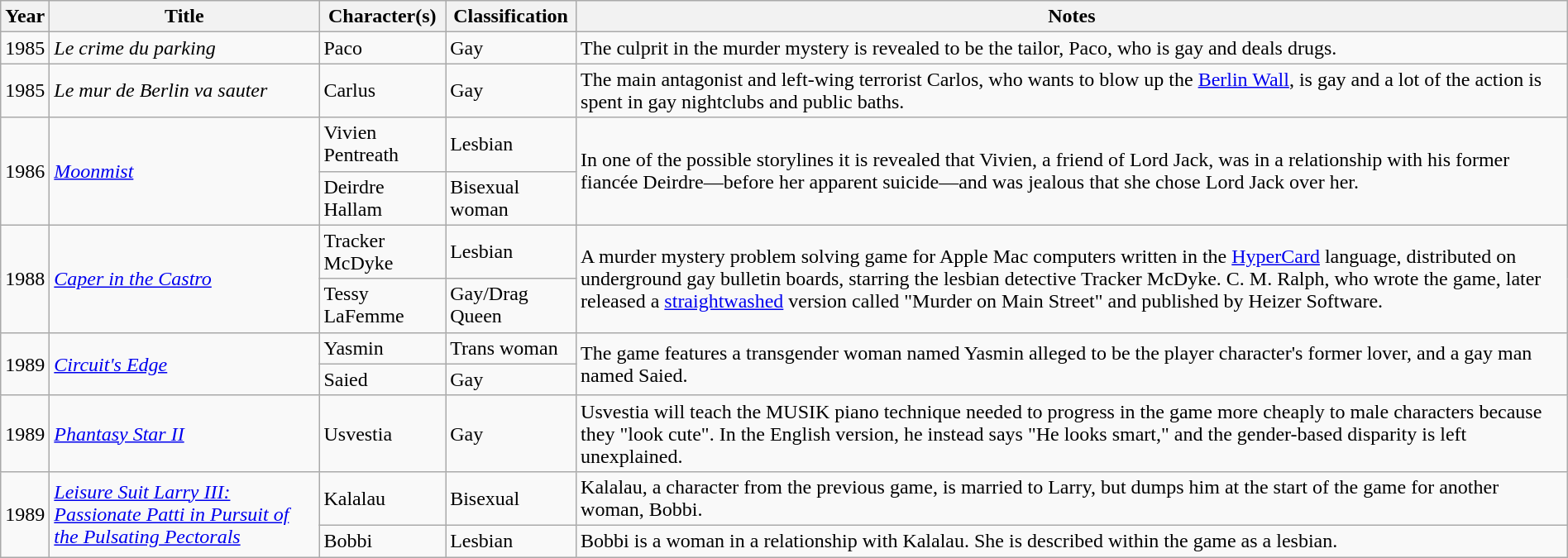<table class="wikitable sortable" style="width: 100%">
<tr>
<th>Year</th>
<th>Title</th>
<th>Character(s)</th>
<th>Classification</th>
<th>Notes</th>
</tr>
<tr>
<td>1985</td>
<td><em>Le crime du parking</em></td>
<td>Paco</td>
<td>Gay</td>
<td>The culprit in the murder mystery is revealed to be the tailor, Paco, who is gay and deals drugs.</td>
</tr>
<tr>
<td>1985</td>
<td><em>Le mur de Berlin va sauter</em></td>
<td>Carlus</td>
<td>Gay</td>
<td>The main antagonist and left-wing terrorist Carlos, who wants to blow up the <a href='#'>Berlin Wall</a>, is gay and a lot of the action is spent in gay nightclubs and public baths.</td>
</tr>
<tr>
<td rowspan="2">1986</td>
<td rowspan="2"><em><a href='#'>Moonmist</a></em></td>
<td>Vivien Pentreath</td>
<td>Lesbian</td>
<td rowspan="2">In one of the possible storylines it is revealed that Vivien, a friend of Lord Jack, was in a relationship with his former fiancée Deirdre—before her apparent suicide—and was jealous that she chose Lord Jack over her.</td>
</tr>
<tr>
<td>Deirdre Hallam</td>
<td>Bisexual woman</td>
</tr>
<tr>
<td rowspan="2">1988</td>
<td rowspan="2"><em><a href='#'>Caper in the Castro</a></em></td>
<td>Tracker McDyke</td>
<td>Lesbian</td>
<td rowspan="2">A murder mystery problem solving game for Apple Mac computers written in the <a href='#'>HyperCard</a> language, distributed on underground gay bulletin boards, starring the lesbian detective Tracker McDyke. C. M. Ralph, who wrote the game, later released a <a href='#'>straightwashed</a> version called "Murder on Main Street" and published by Heizer Software.</td>
</tr>
<tr>
<td>Tessy LaFemme</td>
<td>Gay/Drag Queen</td>
</tr>
<tr>
<td rowspan="2">1989</td>
<td rowspan="2"><em><a href='#'>Circuit's Edge</a></em></td>
<td>Yasmin</td>
<td>Trans woman</td>
<td rowspan="2">The game features a transgender woman named Yasmin alleged to be the player character's former lover, and a gay man named Saied.</td>
</tr>
<tr>
<td>Saied</td>
<td>Gay</td>
</tr>
<tr>
<td>1989</td>
<td><em><a href='#'>Phantasy Star II</a></em></td>
<td>Usvestia</td>
<td>Gay</td>
<td>Usvestia will teach the MUSIK piano technique needed to progress in the game more cheaply to male characters because they "look cute". In the English version, he instead says "He looks smart," and the gender-based disparity is left unexplained.</td>
</tr>
<tr>
<td rowspan="2">1989</td>
<td rowspan="2"><em><a href='#'>Leisure Suit Larry III: Passionate Patti in Pursuit of the Pulsating Pectorals</a></em></td>
<td>Kalalau</td>
<td>Bisexual</td>
<td>Kalalau, a character from the previous game, is married to Larry, but dumps him at the start of the game for another woman, Bobbi.</td>
</tr>
<tr>
<td>Bobbi</td>
<td>Lesbian</td>
<td>Bobbi is a woman in a relationship with Kalalau. She is described within the game as a lesbian.</td>
</tr>
</table>
